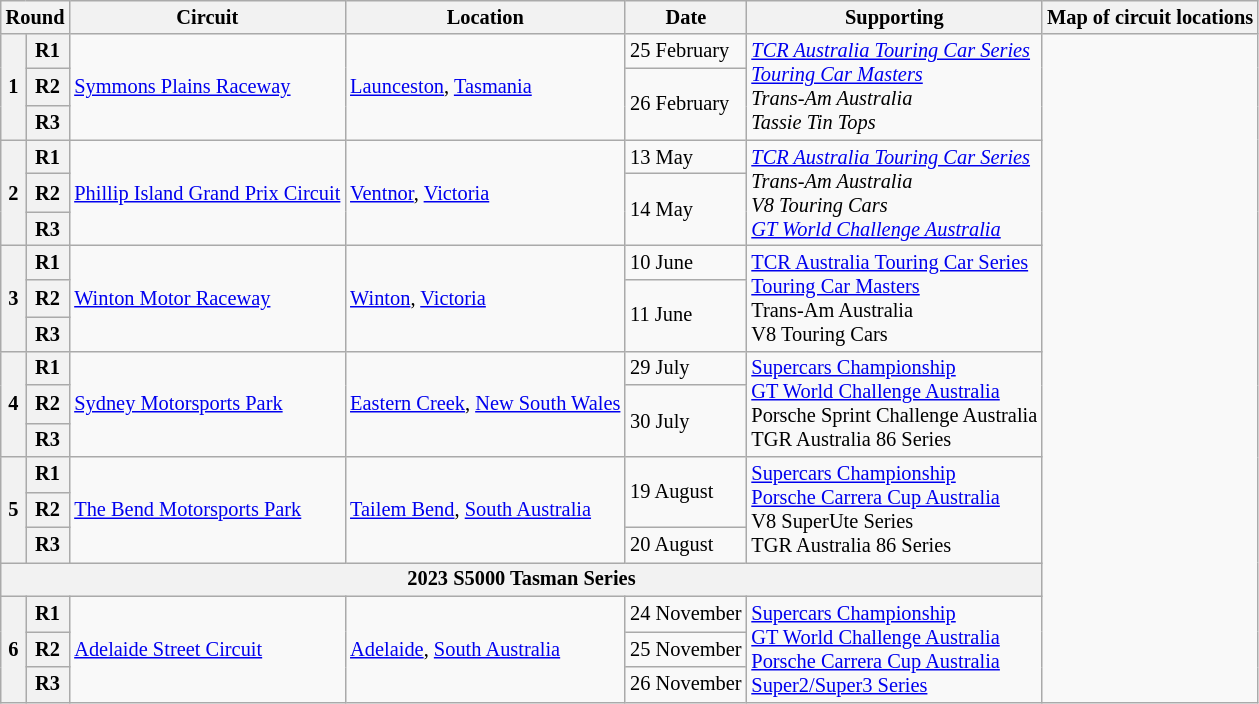<table class="wikitable" style="font-size: 85%;">
<tr>
<th colspan="2">Round</th>
<th>Circuit</th>
<th>Location</th>
<th>Date</th>
<th>Supporting</th>
<th>Map of circuit locations</th>
</tr>
<tr>
<th rowspan="3">1</th>
<th>R1</th>
<td rowspan="3"> <a href='#'>Symmons Plains Raceway</a></td>
<td rowspan="3"><a href='#'>Launceston</a>, <a href='#'>Tasmania</a></td>
<td>25 February</td>
<td rowspan="3"><em><a href='#'>TCR Australia Touring Car Series</a></em><br><em><a href='#'>Touring Car Masters</a></em><br><em>Trans-Am Australia<br>Tassie Tin Tops</em></td>
<td rowspan="19"></td>
</tr>
<tr>
<th>R2</th>
<td rowspan="2">26 February</td>
</tr>
<tr>
<th>R3</th>
</tr>
<tr>
<th rowspan="3">2</th>
<th>R1</th>
<td rowspan="3"> <a href='#'>Phillip Island Grand Prix Circuit</a></td>
<td rowspan="3"><a href='#'>Ventnor</a>, <a href='#'>Victoria</a></td>
<td>13 May</td>
<td rowspan="3"><em><a href='#'>TCR Australia Touring Car Series</a></em><br><em>Trans-Am Australia</em><br><em>V8 Touring Cars</em><br><a href='#'><em>GT World Challenge Australia</em></a><em></td>
</tr>
<tr>
<th>R2</th>
<td rowspan="2">14 May</td>
</tr>
<tr>
<th>R3</th>
</tr>
<tr>
<th rowspan="3">3</th>
<th>R1</th>
<td rowspan="3"> <a href='#'>Winton Motor Raceway</a></td>
<td rowspan="3"><a href='#'>Winton</a>, <a href='#'>Victoria</a></td>
<td>10 June</td>
<td rowspan="3"></em><a href='#'>TCR Australia Touring Car Series</a><em><br></em><a href='#'>Touring Car Masters</a><em><br></em>Trans-Am Australia<em><br></em>V8 Touring Cars<em></td>
</tr>
<tr>
<th>R2</th>
<td rowspan="2">11 June</td>
</tr>
<tr>
<th>R3</th>
</tr>
<tr>
<th rowspan="3">4</th>
<th>R1</th>
<td rowspan="3"> <a href='#'>Sydney Motorsports Park</a></td>
<td rowspan="3"><a href='#'>Eastern Creek</a>, <a href='#'>New South Wales</a></td>
<td>29 July</td>
<td rowspan="3"></em><a href='#'>Supercars Championship</a><br><a href='#'>GT World Challenge Australia</a><br>Porsche Sprint Challenge Australia<br>TGR Australia 86 Series<em></td>
</tr>
<tr>
<th>R2</th>
<td rowspan="2">30 July</td>
</tr>
<tr>
<th>R3</th>
</tr>
<tr>
<th rowspan="3">5</th>
<th>R1</th>
<td rowspan="3"> <a href='#'>The Bend Motorsports Park</a></td>
<td rowspan="3"><a href='#'>Tailem Bend</a>, <a href='#'>South Australia</a></td>
<td rowspan="2">19 August</td>
<td rowspan="3"></em><a href='#'>Supercars Championship</a><em><br></em><a href='#'>Porsche Carrera Cup Australia</a><em><br></em>V8 SuperUte Series<em><br></em>TGR Australia 86 Series<em></td>
</tr>
<tr>
<th>R2</th>
</tr>
<tr>
<th>R3</th>
<td>20 August</td>
</tr>
<tr>
<th colspan="6">2023 S5000 Tasman Series</th>
</tr>
<tr>
<th rowspan="3">6</th>
<th>R1</th>
<td rowspan="3"> <a href='#'>Adelaide Street Circuit</a></td>
<td rowspan="3"><a href='#'>Adelaide</a>, <a href='#'>South Australia</a></td>
<td>24 November</td>
<td rowspan="3"></em><a href='#'>Supercars Championship</a><em><br></em><a href='#'>GT World Challenge Australia</a><em><br></em><a href='#'>Porsche Carrera Cup Australia</a><em><br></em><a href='#'>Super2/Super3 Series</a><em></td>
</tr>
<tr>
<th>R2</th>
<td>25 November</td>
</tr>
<tr>
<th>R3</th>
<td>26 November</td>
</tr>
</table>
